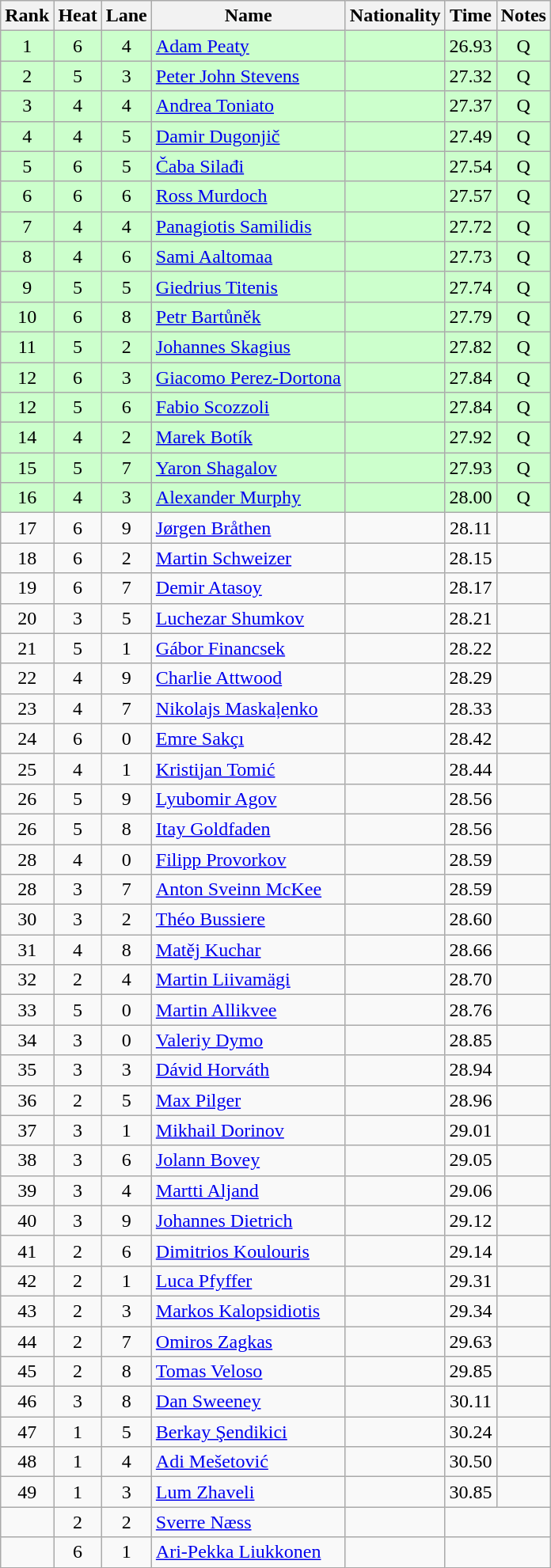<table class="wikitable sortable" style="text-align:center">
<tr>
<th>Rank</th>
<th>Heat</th>
<th>Lane</th>
<th>Name</th>
<th>Nationality</th>
<th>Time</th>
<th>Notes</th>
</tr>
<tr bgcolor=ccffcc>
<td>1</td>
<td>6</td>
<td>4</td>
<td align=left><a href='#'>Adam Peaty</a></td>
<td align=left></td>
<td>26.93</td>
<td>Q</td>
</tr>
<tr bgcolor=ccffcc>
<td>2</td>
<td>5</td>
<td>3</td>
<td align=left><a href='#'>Peter John Stevens</a></td>
<td align=left></td>
<td>27.32</td>
<td>Q</td>
</tr>
<tr bgcolor=ccffcc>
<td>3</td>
<td>4</td>
<td>4</td>
<td align=left><a href='#'>Andrea Toniato</a></td>
<td align=left></td>
<td>27.37</td>
<td>Q</td>
</tr>
<tr bgcolor=ccffcc>
<td>4</td>
<td>4</td>
<td>5</td>
<td align=left><a href='#'>Damir Dugonjič</a></td>
<td align=left></td>
<td>27.49</td>
<td>Q</td>
</tr>
<tr bgcolor=ccffcc>
<td>5</td>
<td>6</td>
<td>5</td>
<td align=left><a href='#'>Čaba Silađi</a></td>
<td align=left></td>
<td>27.54</td>
<td>Q</td>
</tr>
<tr bgcolor=ccffcc>
<td>6</td>
<td>6</td>
<td>6</td>
<td align=left><a href='#'>Ross Murdoch</a></td>
<td align=left></td>
<td>27.57</td>
<td>Q</td>
</tr>
<tr bgcolor=ccffcc>
<td>7</td>
<td>4</td>
<td>4</td>
<td align=left><a href='#'>Panagiotis Samilidis</a></td>
<td align=left></td>
<td>27.72</td>
<td>Q</td>
</tr>
<tr bgcolor=ccffcc>
<td>8</td>
<td>4</td>
<td>6</td>
<td align=left><a href='#'>Sami Aaltomaa</a></td>
<td align=left></td>
<td>27.73</td>
<td>Q</td>
</tr>
<tr bgcolor=ccffcc>
<td>9</td>
<td>5</td>
<td>5</td>
<td align=left><a href='#'>Giedrius Titenis</a></td>
<td align=left></td>
<td>27.74</td>
<td>Q</td>
</tr>
<tr bgcolor=ccffcc>
<td>10</td>
<td>6</td>
<td>8</td>
<td align=left><a href='#'>Petr Bartůněk</a></td>
<td align=left></td>
<td>27.79</td>
<td>Q</td>
</tr>
<tr bgcolor=ccffcc>
<td>11</td>
<td>5</td>
<td>2</td>
<td align=left><a href='#'>Johannes Skagius</a></td>
<td align=left></td>
<td>27.82</td>
<td>Q</td>
</tr>
<tr bgcolor=ccffcc>
<td>12</td>
<td>6</td>
<td>3</td>
<td align=left><a href='#'>Giacomo Perez-Dortona</a></td>
<td align=left></td>
<td>27.84</td>
<td>Q</td>
</tr>
<tr bgcolor=ccffcc>
<td>12</td>
<td>5</td>
<td>6</td>
<td align=left><a href='#'>Fabio Scozzoli</a></td>
<td align=left></td>
<td>27.84</td>
<td>Q</td>
</tr>
<tr bgcolor=ccffcc>
<td>14</td>
<td>4</td>
<td>2</td>
<td align=left><a href='#'>Marek Botík</a></td>
<td align=left></td>
<td>27.92</td>
<td>Q</td>
</tr>
<tr bgcolor=ccffcc>
<td>15</td>
<td>5</td>
<td>7</td>
<td align=left><a href='#'>Yaron Shagalov</a></td>
<td align=left></td>
<td>27.93</td>
<td>Q</td>
</tr>
<tr bgcolor=ccffcc>
<td>16</td>
<td>4</td>
<td>3</td>
<td align=left><a href='#'>Alexander Murphy</a></td>
<td align=left></td>
<td>28.00</td>
<td>Q</td>
</tr>
<tr>
<td>17</td>
<td>6</td>
<td>9</td>
<td align=left><a href='#'>Jørgen Bråthen</a></td>
<td align=left></td>
<td>28.11</td>
<td></td>
</tr>
<tr>
<td>18</td>
<td>6</td>
<td>2</td>
<td align=left><a href='#'>Martin Schweizer</a></td>
<td align=left></td>
<td>28.15</td>
<td></td>
</tr>
<tr>
<td>19</td>
<td>6</td>
<td>7</td>
<td align=left><a href='#'>Demir Atasoy</a></td>
<td align=left></td>
<td>28.17</td>
<td></td>
</tr>
<tr>
<td>20</td>
<td>3</td>
<td>5</td>
<td align=left><a href='#'>Luchezar Shumkov</a></td>
<td align=left></td>
<td>28.21</td>
<td></td>
</tr>
<tr>
<td>21</td>
<td>5</td>
<td>1</td>
<td align=left><a href='#'>Gábor Financsek</a></td>
<td align=left></td>
<td>28.22</td>
<td></td>
</tr>
<tr>
<td>22</td>
<td>4</td>
<td>9</td>
<td align=left><a href='#'>Charlie Attwood</a></td>
<td align=left></td>
<td>28.29</td>
<td></td>
</tr>
<tr>
<td>23</td>
<td>4</td>
<td>7</td>
<td align=left><a href='#'>Nikolajs Maskaļenko</a></td>
<td align=left></td>
<td>28.33</td>
<td></td>
</tr>
<tr>
<td>24</td>
<td>6</td>
<td>0</td>
<td align=left><a href='#'>Emre Sakçı</a></td>
<td align=left></td>
<td>28.42</td>
<td></td>
</tr>
<tr>
<td>25</td>
<td>4</td>
<td>1</td>
<td align=left><a href='#'>Kristijan Tomić</a></td>
<td align=left></td>
<td>28.44</td>
<td></td>
</tr>
<tr>
<td>26</td>
<td>5</td>
<td>9</td>
<td align=left><a href='#'>Lyubomir Agov</a></td>
<td align=left></td>
<td>28.56</td>
<td></td>
</tr>
<tr>
<td>26</td>
<td>5</td>
<td>8</td>
<td align=left><a href='#'>Itay Goldfaden</a></td>
<td align=left></td>
<td>28.56</td>
<td></td>
</tr>
<tr>
<td>28</td>
<td>4</td>
<td>0</td>
<td align=left><a href='#'>Filipp Provorkov</a></td>
<td align=left></td>
<td>28.59</td>
<td></td>
</tr>
<tr>
<td>28</td>
<td>3</td>
<td>7</td>
<td align=left><a href='#'>Anton Sveinn McKee</a></td>
<td align=left></td>
<td>28.59</td>
<td></td>
</tr>
<tr>
<td>30</td>
<td>3</td>
<td>2</td>
<td align=left><a href='#'>Théo Bussiere</a></td>
<td align=left></td>
<td>28.60</td>
<td></td>
</tr>
<tr>
<td>31</td>
<td>4</td>
<td>8</td>
<td align=left><a href='#'>Matěj Kuchar</a></td>
<td align=left></td>
<td>28.66</td>
<td></td>
</tr>
<tr>
<td>32</td>
<td>2</td>
<td>4</td>
<td align=left><a href='#'>Martin Liivamägi</a></td>
<td align=left></td>
<td>28.70</td>
<td></td>
</tr>
<tr>
<td>33</td>
<td>5</td>
<td>0</td>
<td align=left><a href='#'>Martin Allikvee</a></td>
<td align=left></td>
<td>28.76</td>
<td></td>
</tr>
<tr>
<td>34</td>
<td>3</td>
<td>0</td>
<td align=left><a href='#'>Valeriy Dymo</a></td>
<td align=left></td>
<td>28.85</td>
<td></td>
</tr>
<tr>
<td>35</td>
<td>3</td>
<td>3</td>
<td align=left><a href='#'>Dávid Horváth</a></td>
<td align=left></td>
<td>28.94</td>
<td></td>
</tr>
<tr>
<td>36</td>
<td>2</td>
<td>5</td>
<td align=left><a href='#'>Max Pilger</a></td>
<td align=left></td>
<td>28.96</td>
<td></td>
</tr>
<tr>
<td>37</td>
<td>3</td>
<td>1</td>
<td align=left><a href='#'>Mikhail Dorinov</a></td>
<td align=left></td>
<td>29.01</td>
<td></td>
</tr>
<tr>
<td>38</td>
<td>3</td>
<td>6</td>
<td align=left><a href='#'>Jolann Bovey</a></td>
<td align=left></td>
<td>29.05</td>
<td></td>
</tr>
<tr>
<td>39</td>
<td>3</td>
<td>4</td>
<td align=left><a href='#'>Martti Aljand</a></td>
<td align=left></td>
<td>29.06</td>
<td></td>
</tr>
<tr>
<td>40</td>
<td>3</td>
<td>9</td>
<td align=left><a href='#'>Johannes Dietrich</a></td>
<td align=left></td>
<td>29.12</td>
<td></td>
</tr>
<tr>
<td>41</td>
<td>2</td>
<td>6</td>
<td align=left><a href='#'>Dimitrios Koulouris</a></td>
<td align=left></td>
<td>29.14</td>
<td></td>
</tr>
<tr>
<td>42</td>
<td>2</td>
<td>1</td>
<td align=left><a href='#'>Luca Pfyffer</a></td>
<td align=left></td>
<td>29.31</td>
<td></td>
</tr>
<tr>
<td>43</td>
<td>2</td>
<td>3</td>
<td align=left><a href='#'>Markos Kalopsidiotis</a></td>
<td align=left></td>
<td>29.34</td>
<td></td>
</tr>
<tr>
<td>44</td>
<td>2</td>
<td>7</td>
<td align=left><a href='#'>Omiros Zagkas</a></td>
<td align=left></td>
<td>29.63</td>
<td></td>
</tr>
<tr>
<td>45</td>
<td>2</td>
<td>8</td>
<td align=left><a href='#'>Tomas Veloso</a></td>
<td align=left></td>
<td>29.85</td>
<td></td>
</tr>
<tr>
<td>46</td>
<td>3</td>
<td>8</td>
<td align=left><a href='#'>Dan Sweeney</a></td>
<td align=left></td>
<td>30.11</td>
<td></td>
</tr>
<tr>
<td>47</td>
<td>1</td>
<td>5</td>
<td align=left><a href='#'>Berkay Şendikici</a></td>
<td align=left></td>
<td>30.24</td>
<td></td>
</tr>
<tr>
<td>48</td>
<td>1</td>
<td>4</td>
<td align=left><a href='#'>Adi Mešetović</a></td>
<td align=left></td>
<td>30.50</td>
<td></td>
</tr>
<tr>
<td>49</td>
<td>1</td>
<td>3</td>
<td align=left><a href='#'>Lum Zhaveli</a></td>
<td align=left></td>
<td>30.85</td>
<td></td>
</tr>
<tr>
<td></td>
<td>2</td>
<td>2</td>
<td align=left><a href='#'>Sverre Næss</a></td>
<td align=left></td>
<td colspan=2></td>
</tr>
<tr>
<td></td>
<td>6</td>
<td>1</td>
<td align=left><a href='#'>Ari-Pekka Liukkonen</a></td>
<td align=left></td>
<td colspan=2></td>
</tr>
</table>
